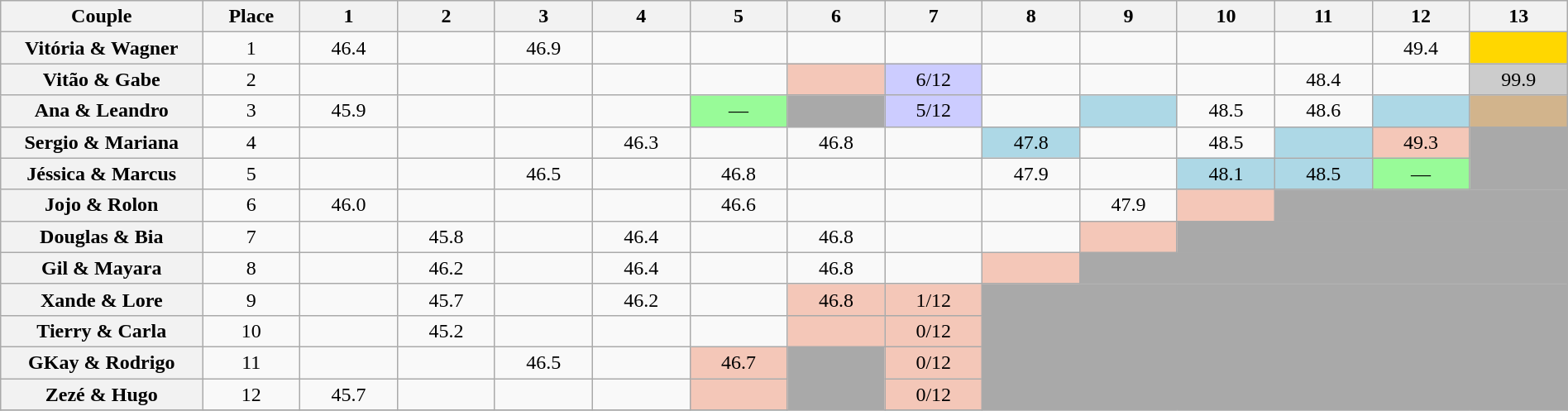<table class="wikitable sortable"  style="margin:auto; text-align:center; white-space:nowrap; width:100%;">
<tr>
<th width="10.0%">Couple</th>
<th width="05.0%">Place</th>
<th width="05.0%">1</th>
<th width="05.0%">2</th>
<th width="05.0%">3</th>
<th width="05.0%">4</th>
<th width="05.0%">5</th>
<th width="05.0%">6</th>
<th width="05.0%">7</th>
<th width="05.0%">8</th>
<th width="05.0%">9</th>
<th width="05.0%">10</th>
<th width="05.0%">11</th>
<th width="05.0%">12</th>
<th width="05.0%">13</th>
</tr>
<tr>
<th>Vitória & Wagner</th>
<td>1</td>
<td>46.4</td>
<td></td>
<td>46.9</td>
<td></td>
<td></td>
<td></td>
<td></td>
<td></td>
<td></td>
<td></td>
<td></td>
<td>49.4</td>
<td bgcolor=FFD700></td>
</tr>
<tr>
<th>Vitão & Gabe</th>
<td>2</td>
<td></td>
<td></td>
<td></td>
<td></td>
<td></td>
<td bgcolor=F4C7B8></td>
<td bgcolor=CCCCFF>6/12</td>
<td></td>
<td></td>
<td></td>
<td>48.4</td>
<td></td>
<td bgcolor=CCCCCC>99.9</td>
</tr>
<tr>
<th>Ana & Leandro</th>
<td>3</td>
<td>45.9</td>
<td></td>
<td></td>
<td></td>
<td bgcolor=98FB98>—</td>
<td bgcolor=A9A9A9></td>
<td bgcolor=CCCCFF>5/12</td>
<td></td>
<td bgcolor=ADD8E6></td>
<td>48.5</td>
<td>48.6</td>
<td bgcolor=ADD8E6></td>
<td bgcolor=D2B48C></td>
</tr>
<tr>
<th>Sergio & Mariana</th>
<td>4</td>
<td></td>
<td></td>
<td></td>
<td>46.3</td>
<td></td>
<td>46.8</td>
<td></td>
<td bgcolor=ADD8E6>47.8</td>
<td></td>
<td>48.5</td>
<td bgcolor=ADD8E6></td>
<td bgcolor=F4C7B8>49.3</td>
<td bgcolor=A9A9A9 rowspan=2></td>
</tr>
<tr>
<th>Jéssica & Marcus</th>
<td>5</td>
<td></td>
<td></td>
<td>46.5</td>
<td></td>
<td>46.8</td>
<td></td>
<td></td>
<td>47.9</td>
<td></td>
<td bgcolor=ADD8E6>48.1</td>
<td bgcolor=ADD8E6>48.5</td>
<td bgcolor=98FB98>—</td>
</tr>
<tr>
<th>Jojo & Rolon</th>
<td>6</td>
<td>46.0</td>
<td></td>
<td></td>
<td></td>
<td>46.6</td>
<td></td>
<td></td>
<td></td>
<td>47.9</td>
<td bgcolor=F4C7B8></td>
<td bgcolor=A9A9A9 colspan=3></td>
</tr>
<tr>
<th>Douglas & Bia</th>
<td>7</td>
<td></td>
<td>45.8</td>
<td></td>
<td>46.4</td>
<td></td>
<td>46.8</td>
<td></td>
<td></td>
<td bgcolor=F4C7B8></td>
<td bgcolor=A9A9A9 colspan=4></td>
</tr>
<tr>
<th>Gil & Mayara</th>
<td>8</td>
<td></td>
<td>46.2</td>
<td></td>
<td>46.4</td>
<td></td>
<td>46.8</td>
<td></td>
<td bgcolor=F4C7B8></td>
<td bgcolor=A9A9A9 colspan=5></td>
</tr>
<tr>
<th>Xande & Lore</th>
<td>9</td>
<td></td>
<td>45.7</td>
<td></td>
<td>46.2</td>
<td></td>
<td bgcolor=F4C7B8>46.8</td>
<td bgcolor=F4C7B8>1/12</td>
<td bgcolor=A9A9A9 rowspan=4 colspan=6></td>
</tr>
<tr>
<th>Tierry & Carla</th>
<td>10</td>
<td></td>
<td>45.2</td>
<td></td>
<td></td>
<td></td>
<td bgcolor=F4C7B8></td>
<td bgcolor=F4C7B8>0/12</td>
</tr>
<tr>
<th>GKay & Rodrigo</th>
<td>11</td>
<td></td>
<td></td>
<td>46.5</td>
<td></td>
<td bgcolor=F4C7B8>46.7</td>
<td bgcolor=A9A9A9 rowspan=2></td>
<td bgcolor=F4C7B8>0/12</td>
</tr>
<tr>
<th>Zezé & Hugo</th>
<td>12</td>
<td>45.7</td>
<td></td>
<td></td>
<td></td>
<td bgcolor=F4C7B8></td>
<td bgcolor=F4C7B8>0/12</td>
</tr>
<tr>
</tr>
</table>
